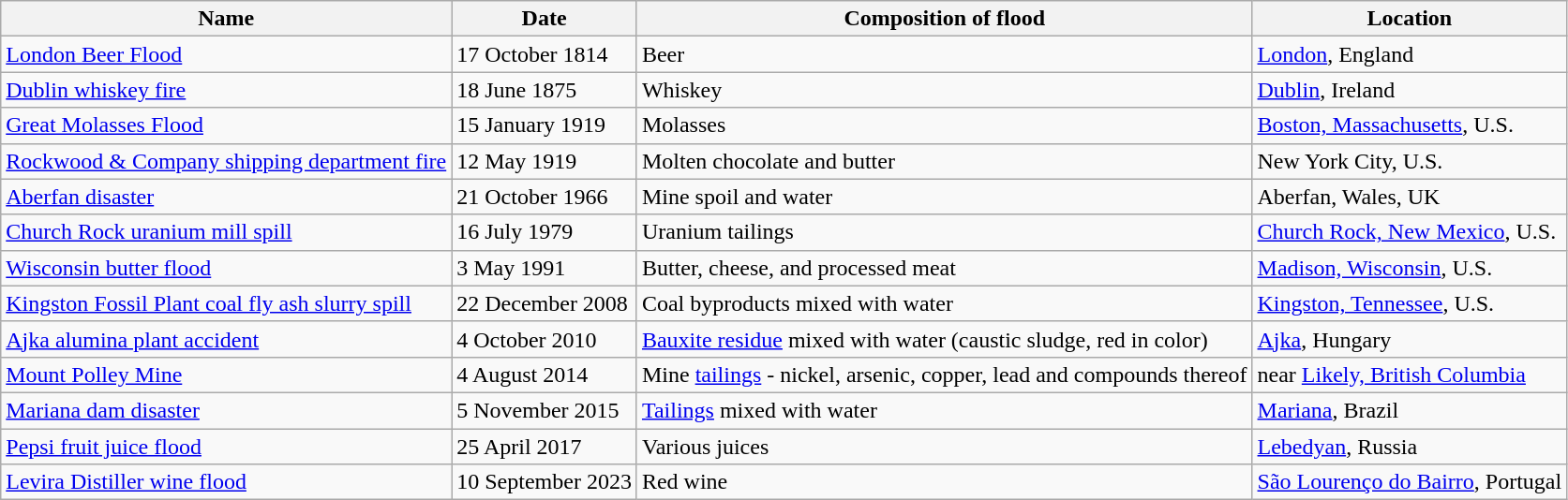<table class="wikitable sortable">
<tr>
<th scope="col">Name</th>
<th scope="col" data-sort-type="date">Date</th>
<th scope="col">Composition of flood</th>
<th scope="col">Location</th>
</tr>
<tr>
<td><a href='#'>London Beer Flood</a></td>
<td>17 October 1814</td>
<td>Beer</td>
<td><a href='#'>London</a>, England</td>
</tr>
<tr>
<td><a href='#'>Dublin whiskey fire</a></td>
<td>18 June 1875</td>
<td>Whiskey</td>
<td><a href='#'>Dublin</a>, Ireland</td>
</tr>
<tr>
<td><a href='#'>Great Molasses Flood</a></td>
<td>15 January 1919</td>
<td>Molasses</td>
<td><a href='#'>Boston, Massachusetts</a>, U.S.</td>
</tr>
<tr>
<td><a href='#'>Rockwood & Company shipping department fire</a></td>
<td>12 May 1919</td>
<td>Molten chocolate and butter</td>
<td>New York City, U.S.</td>
</tr>
<tr>
<td><a href='#'>Aberfan disaster</a></td>
<td>21 October 1966</td>
<td>Mine spoil and water</td>
<td>Aberfan, Wales, UK</td>
</tr>
<tr>
<td><a href='#'>Church Rock uranium mill spill</a></td>
<td>16 July 1979</td>
<td>Uranium tailings</td>
<td><a href='#'>Church Rock, New Mexico</a>, U.S.</td>
</tr>
<tr>
<td><a href='#'>Wisconsin butter flood</a></td>
<td>3 May 1991</td>
<td>Butter, cheese, and processed meat</td>
<td><a href='#'>Madison, Wisconsin</a>, U.S.</td>
</tr>
<tr>
<td><a href='#'>Kingston Fossil Plant coal fly ash slurry spill</a></td>
<td>22 December 2008</td>
<td>Coal byproducts mixed with water</td>
<td><a href='#'>Kingston, Tennessee</a>, U.S.</td>
</tr>
<tr>
<td><a href='#'>Ajka alumina plant accident</a></td>
<td>4 October 2010</td>
<td><a href='#'>Bauxite residue</a> mixed with water (caustic sludge, red in color)</td>
<td><a href='#'>Ajka</a>, Hungary</td>
</tr>
<tr>
<td><a href='#'>Mount Polley Mine</a></td>
<td>4 August 2014</td>
<td>Mine <a href='#'>tailings</a> - nickel, arsenic, copper, lead and compounds thereof</td>
<td>near <a href='#'>Likely, British Columbia</a></td>
</tr>
<tr>
<td><a href='#'>Mariana dam disaster</a></td>
<td>5 November 2015</td>
<td><a href='#'>Tailings</a> mixed with water</td>
<td><a href='#'>Mariana</a>, Brazil</td>
</tr>
<tr>
<td><a href='#'>Pepsi fruit juice flood</a></td>
<td>25 April 2017</td>
<td>Various juices</td>
<td><a href='#'>Lebedyan</a>, Russia</td>
</tr>
<tr>
<td><a href='#'>Levira Distiller wine flood</a></td>
<td>10 September 2023</td>
<td>Red wine</td>
<td><a href='#'>São Lourenço do Bairro</a>, Portugal</td>
</tr>
</table>
